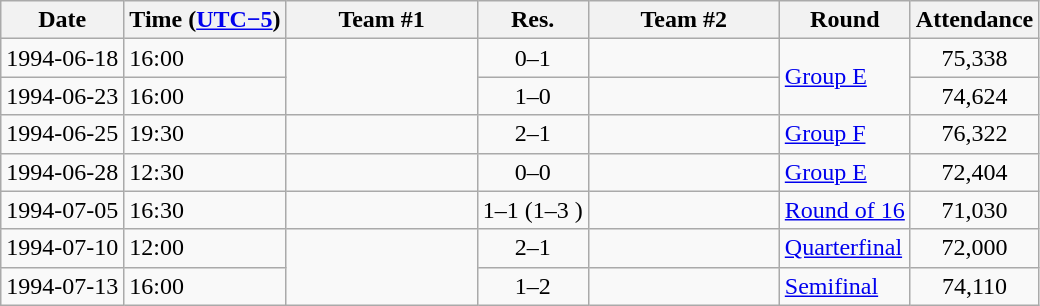<table class="wikitable sortable" style="text-align:left; width:;">
<tr>
<th scope="col" style=" ;">Date</th>
<th scope="col" style=" ;">Time (<a href='#'>UTC−5</a>)</th>
<th scope="col" style="width:120px ;">Team #1</th>
<th scope="col" style=" ;">Res.</th>
<th scope="col" style="width:120px;">Team #2</th>
<th scope="col" style=" ;">Round</th>
<th scope="col" style=" ;">Attendance</th>
</tr>
<tr>
<td>1994-06-18</td>
<td>16:00</td>
<td rowspan="2"></td>
<td style="text-align:center;">0–1</td>
<td></td>
<td rowspan="2"><a href='#'>Group E</a></td>
<td style="text-align:center;">75,338</td>
</tr>
<tr>
<td>1994-06-23</td>
<td>16:00</td>
<td style="text-align:center;">1–0</td>
<td></td>
<td style="text-align:center;">74,624</td>
</tr>
<tr>
<td>1994-06-25</td>
<td>19:30</td>
<td></td>
<td style="text-align:center;">2–1</td>
<td></td>
<td><a href='#'>Group F</a></td>
<td style="text-align:center;">76,322</td>
</tr>
<tr>
<td>1994-06-28</td>
<td>12:30</td>
<td></td>
<td style="text-align:center;">0–0</td>
<td></td>
<td><a href='#'>Group E</a></td>
<td style="text-align:center;">72,404</td>
</tr>
<tr>
<td>1994-07-05</td>
<td>16:30</td>
<td></td>
<td style="text-align:center;">1–1 (1–3 )</td>
<td></td>
<td><a href='#'>Round of 16</a></td>
<td style="text-align:center;">71,030</td>
</tr>
<tr>
<td>1994-07-10</td>
<td>12:00</td>
<td rowspan="2"></td>
<td style="text-align:center;">2–1</td>
<td></td>
<td><a href='#'>Quarterfinal</a></td>
<td style="text-align:center;">72,000</td>
</tr>
<tr>
<td>1994-07-13</td>
<td>16:00</td>
<td style="text-align:center;">1–2</td>
<td></td>
<td><a href='#'>Semifinal</a></td>
<td style="text-align:center;">74,110</td>
</tr>
</table>
